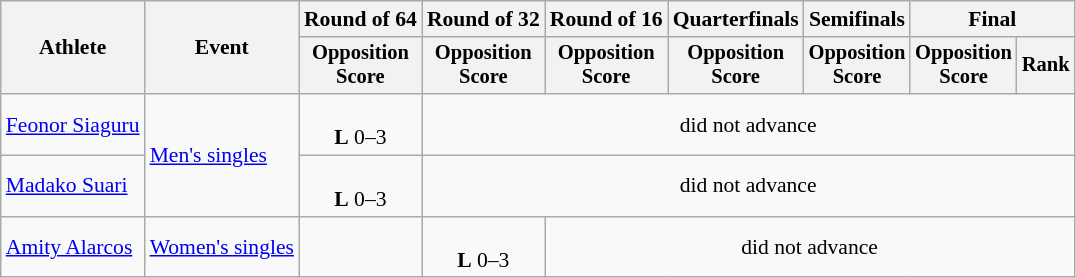<table class=wikitable style=font-size:90%;text-align:center>
<tr>
<th rowspan=2>Athlete</th>
<th rowspan=2>Event</th>
<th>Round of 64</th>
<th>Round of 32</th>
<th>Round of 16</th>
<th>Quarterfinals</th>
<th>Semifinals</th>
<th colspan=2>Final</th>
</tr>
<tr style=font-size:95%>
<th>Opposition<br>Score</th>
<th>Opposition<br>Score</th>
<th>Opposition<br>Score</th>
<th>Opposition<br>Score</th>
<th>Opposition<br>Score</th>
<th>Opposition<br>Score</th>
<th>Rank</th>
</tr>
<tr>
<td align=left><a href='#'>Feonor Siaguru</a></td>
<td align=left rowspan=2><a href='#'>Men's singles</a></td>
<td><br><strong>L</strong> 0–3</td>
<td colspan=6>did not advance</td>
</tr>
<tr>
<td align=left><a href='#'>Madako Suari</a></td>
<td><br><strong>L</strong> 0–3</td>
<td colspan=6>did not advance</td>
</tr>
<tr>
<td align=left><a href='#'>Amity Alarcos</a></td>
<td align=left><a href='#'>Women's singles</a></td>
<td></td>
<td><br><strong>L</strong> 0–3</td>
<td colspan=5>did not advance</td>
</tr>
</table>
